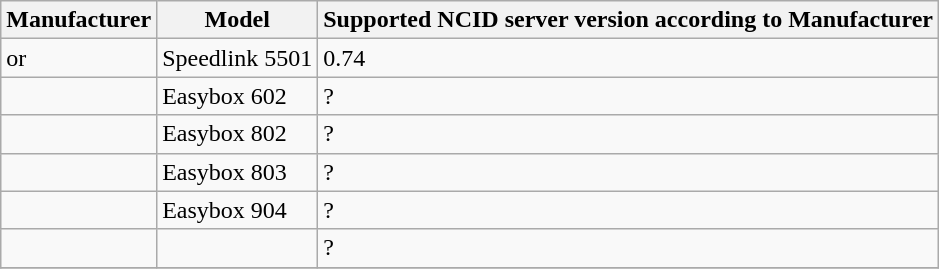<table class="wikitable">
<tr>
<th>Manufacturer</th>
<th>Model</th>
<th>Supported NCID server version according to Manufacturer</th>
</tr>
<tr>
<td> or </td>
<td>Speedlink 5501</td>
<td>0.74 </td>
</tr>
<tr>
<td></td>
<td>Easybox 602 </td>
<td>?</td>
</tr>
<tr>
<td></td>
<td>Easybox 802 </td>
<td>?</td>
</tr>
<tr>
<td></td>
<td>Easybox 803 </td>
<td>?</td>
</tr>
<tr>
<td></td>
<td>Easybox 904 </td>
<td>?</td>
</tr>
<tr>
<td></td>
<td></td>
<td>?</td>
</tr>
<tr>
</tr>
</table>
